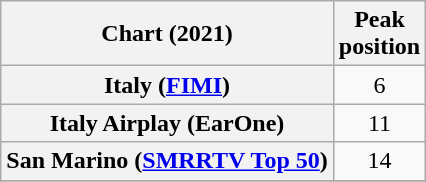<table class="wikitable plainrowheaders sortable" style="text-align:center;">
<tr>
<th>Chart (2021)</th>
<th>Peak<br>position</th>
</tr>
<tr>
<th scope="row">Italy (<a href='#'>FIMI</a>)</th>
<td>6</td>
</tr>
<tr>
<th scope="row">Italy Airplay (EarOne)</th>
<td>11</td>
</tr>
<tr>
<th scope="row">San Marino (<a href='#'>SMRRTV Top 50</a>)</th>
<td>14</td>
</tr>
<tr>
</tr>
</table>
